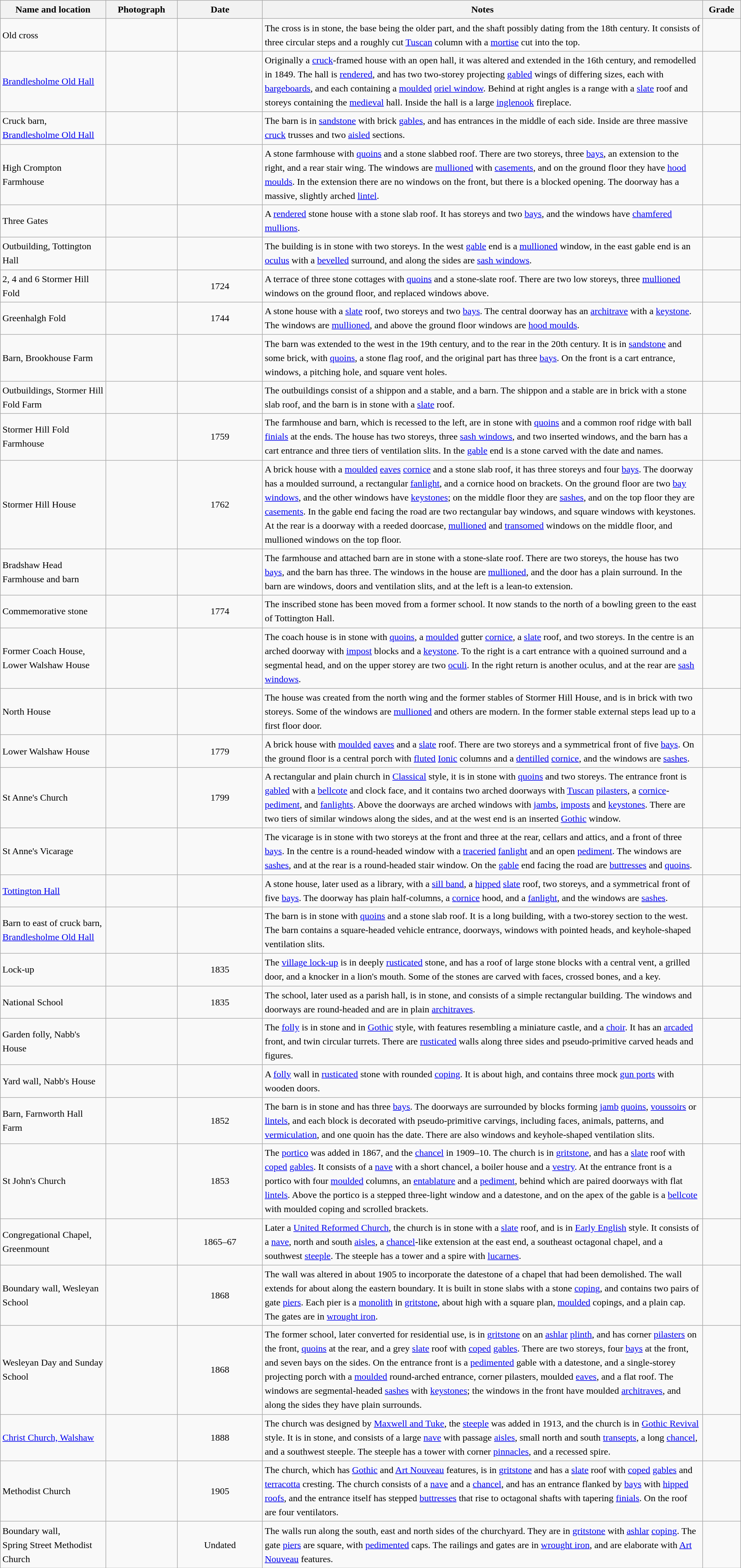<table class="wikitable sortable plainrowheaders" style="width:100%; border:0; text-align:left; line-height:150%;">
<tr>
<th scope="col"  style="width:150px">Name and location</th>
<th scope="col"  style="width:100px" class="unsortable">Photograph</th>
<th scope="col"  style="width:120px">Date</th>
<th scope="col"  style="width:650px" class="unsortable">Notes</th>
<th scope="col"  style="width:50px">Grade</th>
</tr>
<tr>
<td>Old cross<br><small></small></td>
<td></td>
<td align="center"></td>
<td>The cross is in stone, the base being the older part, and the shaft possibly dating from the 18th century. It consists of three circular steps and a roughly cut <a href='#'>Tuscan</a> column with a <a href='#'>mortise</a> cut into the top.</td>
<td align="center" ></td>
</tr>
<tr>
<td><a href='#'>Brandlesholme Old Hall</a><br><small></small></td>
<td></td>
<td align="center"></td>
<td>Originally a <a href='#'>cruck</a>-framed house with an open hall, it was altered and extended in the 16th century, and remodelled in 1849. The hall is <a href='#'>rendered</a>, and has two two-storey projecting <a href='#'>gabled</a> wings of differing sizes, each with <a href='#'>bargeboards</a>, and each containing a <a href='#'>moulded</a> <a href='#'>oriel window</a>. Behind at right angles is a range with a <a href='#'>slate</a> roof and  storeys containing the <a href='#'>medieval</a> hall. Inside the hall is a large <a href='#'>inglenook</a> fireplace.</td>
<td align="center" ></td>
</tr>
<tr>
<td>Cruck barn, <a href='#'>Brandlesholme Old Hall</a><br><small></small></td>
<td></td>
<td align="center"></td>
<td>The barn is in <a href='#'>sandstone</a> with brick <a href='#'>gables</a>, and has entrances in the middle of each side. Inside are three massive <a href='#'>cruck</a> trusses and two <a href='#'>aisled</a> sections.</td>
<td align="center" ></td>
</tr>
<tr>
<td>High Crompton Farmhouse<br><small></small></td>
<td></td>
<td align="center"></td>
<td>A stone farmhouse with <a href='#'>quoins</a> and a stone slabbed roof. There are two storeys, three <a href='#'>bays</a>, an extension to the right, and a rear stair wing. The windows are <a href='#'>mullioned</a> with <a href='#'>casements</a>, and on the ground floor they have <a href='#'>hood moulds</a>. In the extension there are no windows on the front, but there is a blocked opening. The doorway has a massive, slightly arched <a href='#'>lintel</a>.</td>
<td align="center" ></td>
</tr>
<tr>
<td>Three Gates<br><small></small></td>
<td></td>
<td align="center"></td>
<td>A <a href='#'>rendered</a> stone house with a stone slab roof. It has  storeys and two <a href='#'>bays</a>, and the windows have <a href='#'>chamfered</a> <a href='#'>mullions</a>.</td>
<td align="center" ></td>
</tr>
<tr>
<td>Outbuilding, Tottington Hall<br><small></small></td>
<td></td>
<td align="center"></td>
<td>The building is in stone with two storeys. In the west <a href='#'>gable</a> end is a <a href='#'>mullioned</a> window, in the east gable end is an <a href='#'>oculus</a> with a <a href='#'>bevelled</a> surround, and along the sides are <a href='#'>sash windows</a>.</td>
<td align="center" ></td>
</tr>
<tr>
<td>2, 4 and 6 Stormer Hill Fold<br><small></small></td>
<td></td>
<td align="center">1724</td>
<td>A terrace of three stone cottages with <a href='#'>quoins</a> and a stone-slate roof. There are two low storeys, three <a href='#'>mullioned</a> windows on the ground floor, and replaced windows above.</td>
<td align="center" ></td>
</tr>
<tr>
<td>Greenhalgh Fold<br><small></small></td>
<td></td>
<td align="center">1744</td>
<td>A stone house with a <a href='#'>slate</a> roof, two storeys and two <a href='#'>bays</a>. The central doorway has an <a href='#'>architrave</a> with a <a href='#'>keystone</a>. The windows are <a href='#'>mullioned</a>, and above the ground floor windows are <a href='#'>hood moulds</a>.</td>
<td align="center" ></td>
</tr>
<tr>
<td>Barn, Brookhouse Farm<br><small></small></td>
<td></td>
<td align="center"></td>
<td>The barn was extended to the west in the 19th century, and to the rear in the 20th century. It is in <a href='#'>sandstone</a> and some brick, with <a href='#'>quoins</a>, a stone flag roof, and the original part has three <a href='#'>bays</a>. On the front is a cart entrance, windows, a pitching hole, and square vent holes.</td>
<td align="center" ></td>
</tr>
<tr>
<td>Outbuildings, Stormer Hill Fold Farm<br><small></small></td>
<td></td>
<td align="center"></td>
<td>The outbuildings consist of a shippon and a stable, and a barn. The shippon and a stable are in brick with a stone slab roof, and the barn is in stone with a <a href='#'>slate</a> roof.</td>
<td align="center" ></td>
</tr>
<tr>
<td>Stormer Hill Fold Farmhouse<br><small></small></td>
<td></td>
<td align="center">1759</td>
<td>The farmhouse and barn, which is recessed to the left, are in stone with <a href='#'>quoins</a> and a common roof ridge with ball <a href='#'>finials</a> at the ends. The house has two storeys, three <a href='#'>sash windows</a>, and two inserted windows, and the barn has a cart entrance and three tiers of ventilation slits. In the <a href='#'>gable</a> end is a stone carved with the date and names.</td>
<td align="center" ></td>
</tr>
<tr>
<td>Stormer Hill House<br><small></small></td>
<td></td>
<td align="center">1762</td>
<td>A brick house with a <a href='#'>moulded</a> <a href='#'>eaves</a> <a href='#'>cornice</a> and a stone slab roof, it has three storeys and four <a href='#'>bays</a>. The doorway has a moulded surround, a rectangular <a href='#'>fanlight</a>, and a cornice hood on brackets. On the ground floor are two <a href='#'>bay windows</a>, and the other windows have <a href='#'>keystones</a>; on the middle floor they are <a href='#'>sashes</a>, and on the top floor they are <a href='#'>casements</a>. In the gable end facing the road are two rectangular bay windows, and square windows with keystones. At the rear is a doorway with a reeded doorcase, <a href='#'>mullioned</a> and <a href='#'>transomed</a> windows on the middle floor, and mullioned windows on the top floor.</td>
<td align="center" ></td>
</tr>
<tr>
<td>Bradshaw Head Farmhouse and barn<br><small></small></td>
<td></td>
<td align="center"></td>
<td>The farmhouse and attached barn are in stone with a stone-slate roof. There are two storeys, the house has two <a href='#'>bays</a>, and the barn has three. The windows in the house are <a href='#'>mullioned</a>, and the door has a plain surround. In the barn are windows, doors and ventilation slits, and at the left is a lean-to extension.</td>
<td align="center" ></td>
</tr>
<tr>
<td>Commemorative stone<br><small></small></td>
<td></td>
<td align="center">1774</td>
<td>The inscribed stone has been moved from a former school. It now stands to the north of a bowling green to the east of Tottington Hall.</td>
<td align="center" ></td>
</tr>
<tr>
<td>Former Coach House,<br>Lower Walshaw House<br><small></small></td>
<td></td>
<td align="center"></td>
<td>The coach house is in stone with <a href='#'>quoins</a>, a <a href='#'>moulded</a> gutter <a href='#'>cornice</a>, a <a href='#'>slate</a> roof, and two storeys. In the centre is an arched doorway with <a href='#'>impost</a> blocks and a <a href='#'>keystone</a>. To the right is a cart entrance with a quoined surround and a segmental head, and on the upper storey are two <a href='#'>oculi</a>. In the right return is another oculus, and at the rear are <a href='#'>sash windows</a>.</td>
<td align="center" ></td>
</tr>
<tr>
<td>North House<br><small></small></td>
<td></td>
<td align="center"></td>
<td>The house was created from the north wing and the former stables of Stormer Hill House, and is in brick with two storeys. Some of the windows are <a href='#'>mullioned</a> and others are modern. In the former stable external steps lead up to a first floor door.</td>
<td align="center" ></td>
</tr>
<tr>
<td>Lower Walshaw House<br><small></small></td>
<td></td>
<td align="center">1779</td>
<td>A brick house with <a href='#'>moulded</a> <a href='#'>eaves</a> and a <a href='#'>slate</a> roof. There are two storeys and a symmetrical front of five <a href='#'>bays</a>. On the ground floor is a central porch with <a href='#'>fluted</a> <a href='#'>Ionic</a> columns and a <a href='#'>dentilled</a> <a href='#'>cornice</a>, and the windows are <a href='#'>sashes</a>.</td>
<td align="center" ></td>
</tr>
<tr>
<td>St Anne's Church<br><small></small></td>
<td></td>
<td align="center">1799</td>
<td>A rectangular and plain church in <a href='#'>Classical</a> style, it is in stone with <a href='#'>quoins</a> and two storeys. The entrance front is <a href='#'>gabled</a> with a <a href='#'>bellcote</a> and clock face, and it contains two arched doorways with <a href='#'>Tuscan</a> <a href='#'>pilasters</a>, a <a href='#'>cornice</a>-<a href='#'>pediment</a>, and <a href='#'>fanlights</a>. Above the doorways are arched windows with <a href='#'>jambs</a>, <a href='#'>imposts</a> and <a href='#'>keystones</a>. There are two tiers of similar windows along the sides, and at the west end is an inserted <a href='#'>Gothic</a> window.</td>
<td align="center" ></td>
</tr>
<tr>
<td>St Anne's Vicarage<br><small></small></td>
<td></td>
<td align="center"></td>
<td>The vicarage is in stone with two storeys at the front and three at the rear, cellars and attics, and a front of three <a href='#'>bays</a>. In the centre is a round-headed window with a <a href='#'>traceried</a> <a href='#'>fanlight</a> and an open <a href='#'>pediment</a>. The windows are <a href='#'>sashes</a>, and at the rear is a round-headed stair window. On the <a href='#'>gable</a> end facing the road are <a href='#'>buttresses</a> and <a href='#'>quoins</a>.</td>
<td align="center" ></td>
</tr>
<tr>
<td><a href='#'>Tottington Hall</a><br><small></small></td>
<td></td>
<td align="center"></td>
<td>A stone house, later used as a library, with a <a href='#'>sill band</a>, a <a href='#'>hipped</a> <a href='#'>slate</a> roof, two storeys, and a symmetrical front of five <a href='#'>bays</a>. The doorway has plain half-columns, a <a href='#'>cornice</a> hood, and a <a href='#'>fanlight</a>, and the windows are <a href='#'>sashes</a>.</td>
<td align="center" ></td>
</tr>
<tr>
<td>Barn to east of cruck barn,<br><a href='#'>Brandlesholme Old Hall</a><br><small></small></td>
<td></td>
<td align="center"></td>
<td>The barn is in stone with <a href='#'>quoins</a> and a stone slab roof. It is a long building, with a two-storey section to the west. The barn contains a square-headed vehicle entrance, doorways, windows with pointed heads, and keyhole-shaped ventilation slits.</td>
<td align="center" ></td>
</tr>
<tr>
<td>Lock-up<br><small></small></td>
<td></td>
<td align="center">1835</td>
<td>The <a href='#'>village lock-up</a> is in deeply <a href='#'>rusticated</a> stone, and has a roof of large stone blocks with a central vent, a grilled door, and a knocker in a lion's mouth. Some of the stones are carved with faces, crossed bones, and a key.</td>
<td align="center" ></td>
</tr>
<tr>
<td>National School<br><small></small></td>
<td></td>
<td align="center">1835</td>
<td>The school, later used as a parish hall, is in stone, and consists of a simple rectangular building. The windows and doorways are round-headed and are in plain <a href='#'>architraves</a>.</td>
<td align="center" ></td>
</tr>
<tr>
<td>Garden folly, Nabb's House<br><small></small></td>
<td></td>
<td align="center"></td>
<td>The <a href='#'>folly</a> is in stone and in <a href='#'>Gothic</a> style, with features resembling a miniature castle, and a <a href='#'>choir</a>. It has an <a href='#'>arcaded</a> front, and twin circular turrets. There are <a href='#'>rusticated</a> walls along three sides and pseudo-primitive carved heads and figures.</td>
<td align="center" ></td>
</tr>
<tr>
<td>Yard wall, Nabb's House<br><small></small></td>
<td></td>
<td align="center"></td>
<td>A <a href='#'>folly</a> wall in <a href='#'>rusticated</a> stone with rounded <a href='#'>coping</a>. It is about  high, and contains three mock <a href='#'>gun ports</a> with wooden doors.</td>
<td align="center" ></td>
</tr>
<tr>
<td>Barn, Farnworth Hall Farm<br><small></small></td>
<td></td>
<td align="center">1852</td>
<td>The barn is in stone and has three <a href='#'>bays</a>. The doorways are surrounded by blocks forming <a href='#'>jamb</a> <a href='#'>quoins</a>, <a href='#'>voussoirs</a> or <a href='#'>lintels</a>, and each block is decorated with pseudo-primitive carvings, including faces, animals, patterns, and <a href='#'>vermiculation</a>, and one quoin has the date. There are also windows and keyhole-shaped ventilation slits.</td>
<td align="center" ></td>
</tr>
<tr>
<td>St John's Church<br><small></small></td>
<td></td>
<td align="center">1853</td>
<td>The <a href='#'>portico</a> was added in 1867, and the <a href='#'>chancel</a> in 1909–10. The church is in <a href='#'>gritstone</a>, and has a <a href='#'>slate</a> roof with <a href='#'>coped</a> <a href='#'>gables</a>. It consists of a <a href='#'>nave</a> with a short chancel, a boiler house and a <a href='#'>vestry</a>. At the entrance front is a portico with four <a href='#'>moulded</a> columns, an <a href='#'>entablature</a> and a <a href='#'>pediment</a>, behind which are paired doorways with flat <a href='#'>lintels</a>. Above the portico is a stepped three-light window and a datestone, and on the apex of the gable is a <a href='#'>bellcote</a> with moulded coping and scrolled brackets.</td>
<td align="center" ></td>
</tr>
<tr>
<td>Congregational Chapel, Greenmount<br><small></small></td>
<td></td>
<td align="center">1865–67</td>
<td>Later a <a href='#'>United Reformed Church</a>, the church is in stone with a <a href='#'>slate</a> roof, and is in <a href='#'>Early English</a> style. It consists of a <a href='#'>nave</a>, north and south <a href='#'>aisles</a>, a <a href='#'>chancel</a>-like extension at the east end, a southeast octagonal chapel, and a southwest <a href='#'>steeple</a>. The steeple has a tower and a spire with <a href='#'>lucarnes</a>.</td>
<td align="center" ></td>
</tr>
<tr>
<td>Boundary wall, Wesleyan School<br><small></small></td>
<td></td>
<td align="center">1868</td>
<td>The wall was altered in about 1905 to incorporate the datestone of a chapel that had been demolished. The wall extends for about  along the eastern boundary. It is built in stone slabs with a stone <a href='#'>coping</a>, and contains two pairs of gate <a href='#'>piers</a>. Each pier is a <a href='#'>monolith</a> in <a href='#'>gritstone</a>, about  high with a square plan, <a href='#'>moulded</a> copings, and a plain cap. The gates are in <a href='#'>wrought iron</a>.</td>
<td align="center" ></td>
</tr>
<tr>
<td>Wesleyan Day and Sunday School<br><small></small></td>
<td></td>
<td align="center">1868</td>
<td>The former school, later converted for residential use, is in <a href='#'>gritstone</a> on an <a href='#'>ashlar</a> <a href='#'>plinth</a>, and has corner <a href='#'>pilasters</a> on the front, <a href='#'>quoins</a> at the rear, and a grey <a href='#'>slate</a> roof with <a href='#'>coped</a> <a href='#'>gables</a>. There are two storeys, four <a href='#'>bays</a> at the front, and seven bays on the sides. On the entrance front is a <a href='#'>pedimented</a> gable with a datestone, and a single-storey projecting porch with a <a href='#'>moulded</a> round-arched entrance, corner pilasters, moulded <a href='#'>eaves</a>, and a flat roof. The windows are segmental-headed <a href='#'>sashes</a> with <a href='#'>keystones</a>; the windows in the front have moulded <a href='#'>architraves</a>, and along the sides they have plain surrounds.</td>
<td align="center" ></td>
</tr>
<tr>
<td><a href='#'>Christ Church, Walshaw</a><br><small></small></td>
<td></td>
<td align="center">1888</td>
<td>The church was designed by <a href='#'>Maxwell and Tuke</a>, the <a href='#'>steeple</a> was added in 1913, and the church is in <a href='#'>Gothic Revival</a> style. It is in stone, and consists of a large <a href='#'>nave</a> with passage <a href='#'>aisles</a>, small north and south <a href='#'>transepts</a>, a long <a href='#'>chancel</a>, and a southwest steeple. The steeple has a tower with corner <a href='#'>pinnacles</a>, and a recessed spire.</td>
<td align="center" ></td>
</tr>
<tr>
<td>Methodist Church<br><small></small></td>
<td></td>
<td align="center">1905</td>
<td>The church, which has <a href='#'>Gothic</a> and <a href='#'>Art Nouveau</a> features, is in <a href='#'>gritstone</a> and has a <a href='#'>slate</a> roof with <a href='#'>coped</a> <a href='#'>gables</a> and <a href='#'>terracotta</a> cresting. The church consists of a <a href='#'>nave</a> and a <a href='#'>chancel</a>, and has an entrance flanked by <a href='#'>bays</a> with <a href='#'>hipped roofs</a>, and the entrance itself has stepped <a href='#'>buttresses</a> that rise to octagonal shafts with tapering <a href='#'>finials</a>. On the roof are four ventilators.</td>
<td align="center" ></td>
</tr>
<tr>
<td>Boundary wall,<br>Spring Street Methodist Church<br><small></small></td>
<td></td>
<td align="center">Undated</td>
<td>The walls run along the south, east and north sides of the churchyard. They are in <a href='#'>gritstone</a> with <a href='#'>ashlar</a> <a href='#'>coping</a>. The gate <a href='#'>piers</a> are square, with <a href='#'>pedimented</a> caps. The railings and gates are in <a href='#'>wrought iron</a>, and are elaborate with <a href='#'>Art Nouveau</a> features.</td>
<td align="center" ></td>
</tr>
<tr>
</tr>
</table>
